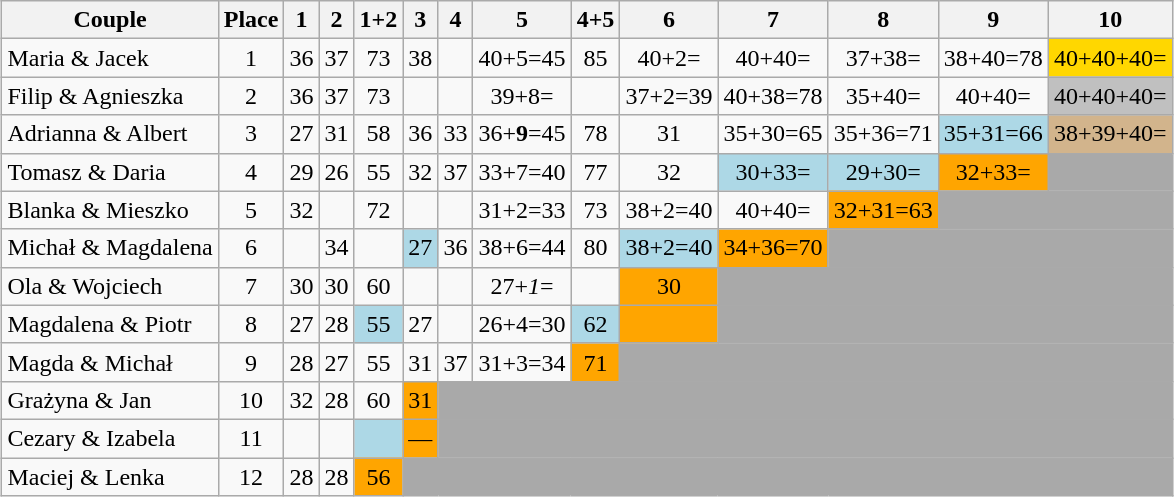<table class="wikitable plainrowheaders sortable" style="margin:auto; text-align:center;">
<tr>
<th>Couple</th>
<th>Place</th>
<th>1</th>
<th>2</th>
<th>1+2</th>
<th>3</th>
<th>4</th>
<th>5</th>
<th>4+5</th>
<th>6</th>
<th>7</th>
<th>8</th>
<th>9</th>
<th>10</th>
</tr>
<tr>
<td style="text-align:left;">Maria & Jacek</td>
<td>1</td>
<td>36</td>
<td>37</td>
<td>73</td>
<td>38</td>
<td></td>
<td>40+5=45</td>
<td>85</td>
<td>40+2=</td>
<td>40+40=</td>
<td>37+38=</td>
<td>38+40=78</td>
<td bgcolor="gold">40+40+40=</td>
</tr>
<tr>
<td style="text-align:left;">Filip & Agnieszka</td>
<td>2</td>
<td>36</td>
<td>37</td>
<td>73</td>
<td></td>
<td></td>
<td>39+8=</td>
<td></td>
<td>37+2=39</td>
<td>40+38=78</td>
<td>35+40=</td>
<td>40+40=</td>
<td bgcolor="silver">40+40+40=</td>
</tr>
<tr>
<td style="text-align:left;">Adrianna & Albert</td>
<td>3</td>
<td>27</td>
<td>31</td>
<td>58</td>
<td>36</td>
<td>33</td>
<td>36+<strong>9</strong>=45</td>
<td>78</td>
<td>31</td>
<td>35+30=65</td>
<td>35+36=71</td>
<td bgcolor="lightblue">35+31=66</td>
<td bgcolor="tan">38+39+40=</td>
</tr>
<tr>
<td style="text-align:left;">Tomasz & Daria</td>
<td>4</td>
<td>29</td>
<td>26</td>
<td>55</td>
<td>32</td>
<td>37</td>
<td>33+7=40</td>
<td>77</td>
<td>32</td>
<td bgcolor="lightblue">30+33=</td>
<td bgcolor="lightblue">29+30=</td>
<td bgcolor="orange">32+33=</td>
<td colspan="1" bgcolor="darkgrey"></td>
</tr>
<tr>
<td style="text-align:left;">Blanka & Mieszko</td>
<td>5</td>
<td>32</td>
<td></td>
<td>72</td>
<td></td>
<td></td>
<td>31+2=33</td>
<td>73</td>
<td>38+2=40</td>
<td>40+40=</td>
<td bgcolor="orange">32+31=63</td>
<td colspan="2" bgcolor="darkgrey"></td>
</tr>
<tr>
<td style="text-align:left;">Michał & Magdalena</td>
<td>6</td>
<td></td>
<td>34</td>
<td></td>
<td bgcolor="lightblue">27</td>
<td>36</td>
<td>38+6=44</td>
<td>80</td>
<td bgcolor="lightblue">38+2=40</td>
<td bgcolor="orange">34+36=70</td>
<td colspan="3" bgcolor="darkgrey"></td>
</tr>
<tr>
<td style="text-align:left;">Ola & Wojciech</td>
<td>7</td>
<td>30</td>
<td>30</td>
<td>60</td>
<td></td>
<td></td>
<td>27+<em>1</em>=</td>
<td></td>
<td bgcolor="orange">30</td>
<td colspan="4" bgcolor="darkgrey"></td>
</tr>
<tr>
<td style="text-align:left;">Magdalena & Piotr</td>
<td>8</td>
<td>27</td>
<td>28</td>
<td bgcolor="lightblue">55</td>
<td>27</td>
<td></td>
<td>26+4=30</td>
<td bgcolor="lightblue">62</td>
<td bgcolor="orange"></td>
<td colspan="4" bgcolor="darkgrey"></td>
</tr>
<tr>
<td style="text-align:left;">Magda & Michał</td>
<td>9</td>
<td>28</td>
<td>27</td>
<td>55</td>
<td>31</td>
<td>37</td>
<td>31+3=34</td>
<td bgcolor="orange">71</td>
<td colspan="5" bgcolor="darkgrey"></td>
</tr>
<tr>
<td style="text-align:left;">Grażyna & Jan</td>
<td>10</td>
<td>32</td>
<td>28</td>
<td>60</td>
<td bgcolor="orange">31</td>
<td colspan="8" bgcolor="darkgrey"></td>
</tr>
<tr>
<td style="text-align:left;">Cezary & Izabela</td>
<td>11</td>
<td></td>
<td></td>
<td bgcolor="lightblue"></td>
<td bgcolor="orange">—</td>
<td colspan="8" bgcolor="darkgrey"></td>
</tr>
<tr>
<td style="text-align:left;">Maciej & Lenka</td>
<td>12</td>
<td>28</td>
<td>28</td>
<td bgcolor="orange">56</td>
<td colspan="9" bgcolor="darkgrey"></td>
</tr>
</table>
